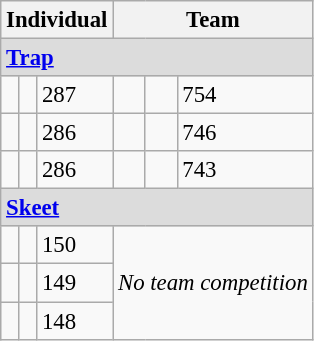<table class="wikitable" style="font-size: 95%">
<tr>
<th colspan=3>Individual</th>
<th colspan=3>Team</th>
</tr>
<tr>
<td colspan=6 style="background:#dcdcdc"><strong><a href='#'>Trap</a></strong></td>
</tr>
<tr>
<td></td>
<td></td>
<td>287</td>
<td></td>
<td></td>
<td>754</td>
</tr>
<tr>
<td></td>
<td></td>
<td>286</td>
<td></td>
<td></td>
<td>746</td>
</tr>
<tr>
<td></td>
<td></td>
<td>286</td>
<td></td>
<td></td>
<td>743</td>
</tr>
<tr>
<td colspan=6 style="background:#dcdcdc"><strong><a href='#'>Skeet</a></strong></td>
</tr>
<tr>
<td></td>
<td></td>
<td>150</td>
<td colspan=3 rowspan=3 style="text-align: center"><em>No team competition</em></td>
</tr>
<tr>
<td></td>
<td></td>
<td>149</td>
</tr>
<tr>
<td></td>
<td></td>
<td>148</td>
</tr>
</table>
